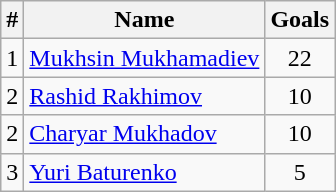<table class="wikitable" style="text-align:center;">
<tr>
<th>#</th>
<th>Name</th>
<th>Goals</th>
</tr>
<tr>
<td>1</td>
<td align="left">  <a href='#'>Mukhsin Mukhamadiev</a></td>
<td>22</td>
</tr>
<tr>
<td>2</td>
<td align="left">  <a href='#'>Rashid Rakhimov</a></td>
<td>10</td>
</tr>
<tr>
<td>2</td>
<td align="left"> <a href='#'>Charyar Mukhadov</a></td>
<td>10</td>
</tr>
<tr>
<td>3</td>
<td align="left"> <a href='#'>Yuri Baturenko</a></td>
<td>5</td>
</tr>
</table>
